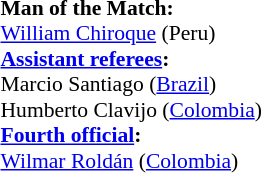<table width=50% style="font-size: 90%">
<tr>
<td><br><strong>Man of the Match:</strong>
<br><a href='#'>William Chiroque</a> (Peru)<br><strong><a href='#'>Assistant referees</a>:</strong>
<br>Marcio Santiago (<a href='#'>Brazil</a>)
<br>Humberto Clavijo (<a href='#'>Colombia</a>)
<br><strong><a href='#'>Fourth official</a>:</strong>
<br><a href='#'>Wilmar Roldán</a> (<a href='#'>Colombia</a>)</td>
</tr>
</table>
